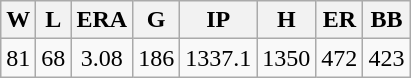<table class="wikitable" style="text-align:center;">
<tr>
<th>W</th>
<th>L</th>
<th>ERA</th>
<th>G</th>
<th>IP</th>
<th>H</th>
<th>ER</th>
<th>BB</th>
</tr>
<tr>
<td>81</td>
<td>68</td>
<td>3.08</td>
<td>186</td>
<td>1337.1</td>
<td>1350</td>
<td>472</td>
<td>423</td>
</tr>
</table>
